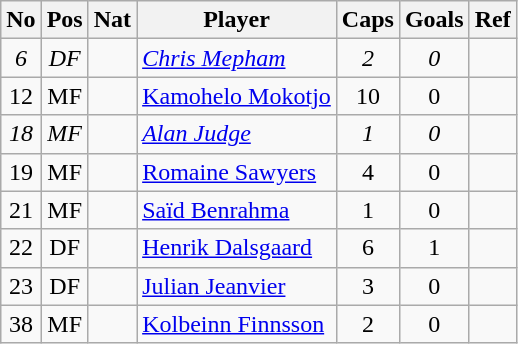<table class="wikitable" style="text-align:center; border:1px #aaa solid;">
<tr>
<th>No</th>
<th>Pos</th>
<th>Nat</th>
<th>Player</th>
<th>Caps</th>
<th>Goals</th>
<th>Ref</th>
</tr>
<tr>
<td><em>6</em></td>
<td><em>DF</em></td>
<td><em></em></td>
<td style="text-align:left;"><em><a href='#'>Chris Mepham</a></em></td>
<td><em>2</em></td>
<td><em>0</em></td>
<td></td>
</tr>
<tr>
<td>12</td>
<td>MF</td>
<td></td>
<td style="text-align:left;"><a href='#'>Kamohelo Mokotjo</a></td>
<td>10</td>
<td>0</td>
<td></td>
</tr>
<tr>
<td><em>18</em></td>
<td><em>MF</em></td>
<td><em></em></td>
<td style="text-align:left;"><a href='#'><em>Alan Judge</em></a></td>
<td><em>1</em></td>
<td><em>0</em></td>
<td></td>
</tr>
<tr>
<td>19</td>
<td>MF</td>
<td></td>
<td style="text-align:left;"><a href='#'>Romaine Sawyers</a></td>
<td>4</td>
<td>0</td>
<td></td>
</tr>
<tr>
<td>21</td>
<td>MF</td>
<td></td>
<td style="text-align:left;"><a href='#'>Saïd Benrahma</a></td>
<td>1</td>
<td>0</td>
<td></td>
</tr>
<tr>
<td>22</td>
<td>DF</td>
<td></td>
<td style="text-align:left;"><a href='#'>Henrik Dalsgaard</a></td>
<td>6</td>
<td>1</td>
<td></td>
</tr>
<tr>
<td>23</td>
<td>DF</td>
<td></td>
<td style="text-align:left;"><a href='#'>Julian Jeanvier</a></td>
<td>3</td>
<td>0</td>
<td></td>
</tr>
<tr>
<td>38</td>
<td>MF</td>
<td></td>
<td style="text-align:left;"><a href='#'>Kolbeinn Finnsson</a></td>
<td>2</td>
<td>0</td>
<td></td>
</tr>
</table>
